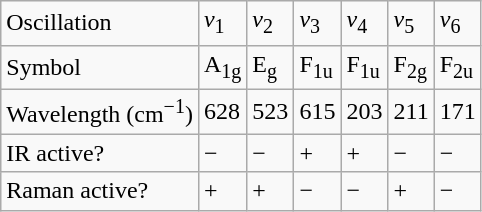<table class="wikitable">
<tr>
<td>Oscillation</td>
<td><em>ν</em><sub>1</sub></td>
<td><em>ν</em><sub>2</sub></td>
<td><em>ν</em><sub>3</sub></td>
<td><em>ν</em><sub>4</sub></td>
<td><em>ν</em><sub>5</sub></td>
<td><em>ν</em><sub>6</sub></td>
</tr>
<tr>
<td>Symbol</td>
<td>A<sub>1g</sub></td>
<td>E<sub>g</sub></td>
<td>F<sub>1u</sub></td>
<td>F<sub>1u</sub></td>
<td>F<sub>2g</sub></td>
<td>F<sub>2u</sub></td>
</tr>
<tr>
<td>Wavelength (cm<sup>−1</sup>)</td>
<td>628</td>
<td>523</td>
<td>615</td>
<td>203</td>
<td>211</td>
<td>171</td>
</tr>
<tr>
<td>IR active?</td>
<td>−</td>
<td>−</td>
<td>+</td>
<td>+</td>
<td>−</td>
<td>−</td>
</tr>
<tr>
<td>Raman active?</td>
<td>+</td>
<td>+</td>
<td>−</td>
<td>−</td>
<td>+</td>
<td>−</td>
</tr>
</table>
